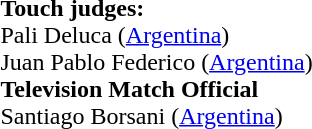<table style="width:100%">
<tr>
<td><br><strong>Touch judges:</strong>
<br> Pali Deluca (<a href='#'>Argentina</a>)
<br> Juan Pablo Federico (<a href='#'>Argentina</a>)
<br><strong>Television Match Official</strong>
<br> Santiago Borsani (<a href='#'>Argentina</a>)</td>
</tr>
</table>
